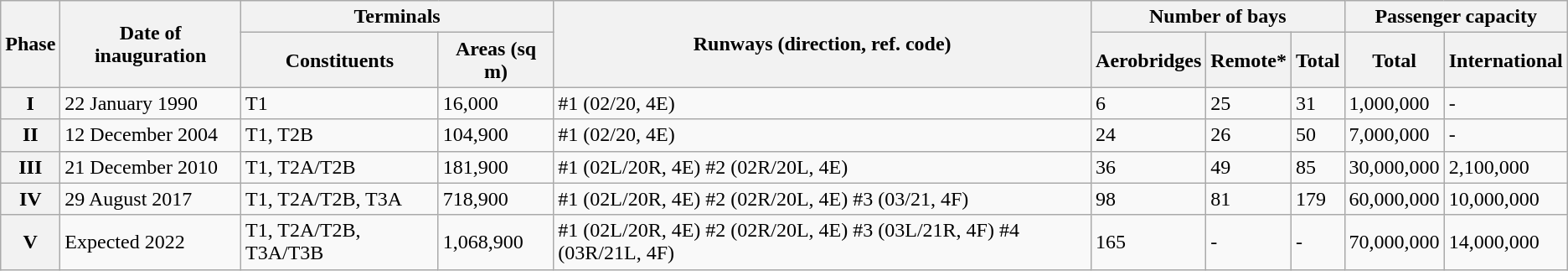<table class="wikitable" summary="Chongqing Airport expansion">
<tr>
<th scope="col" rowspan="2">Phase</th>
<th ! scope="col" rowspan="2">Date of inauguration</th>
<th ! scope="col" colspan="2">Terminals</th>
<th ! scope="col" rowspan="2">Runways (direction, ref. code)</th>
<th ! scope="col" colspan="3">Number of bays</th>
<th ! scope="col" colspan="2">Passenger capacity</th>
</tr>
<tr>
<th scope=col>Constituents</th>
<th>Areas (sq m)</th>
<th>Aerobridges</th>
<th>Remote*</th>
<th>Total</th>
<th>Total</th>
<th>International</th>
</tr>
<tr>
<th scope="row">I</th>
<td>22 January 1990</td>
<td>T1</td>
<td>16,000</td>
<td>#1 (02/20, 4E)</td>
<td>6</td>
<td>25</td>
<td>31</td>
<td>1,000,000</td>
<td>-</td>
</tr>
<tr>
<th scope="row">II</th>
<td>12 December 2004</td>
<td>T1, T2B</td>
<td>104,900</td>
<td>#1 (02/20, 4E)</td>
<td>24</td>
<td>26</td>
<td>50</td>
<td>7,000,000</td>
<td>-</td>
</tr>
<tr>
<th scope="row">III</th>
<td>21 December 2010</td>
<td>T1, T2A/T2B</td>
<td>181,900</td>
<td>#1 (02L/20R, 4E) #2 (02R/20L, 4E)</td>
<td>36</td>
<td>49</td>
<td>85</td>
<td>30,000,000</td>
<td>2,100,000</td>
</tr>
<tr>
<th scope="row">IV</th>
<td>29 August 2017</td>
<td>T1, T2A/T2B, T3A</td>
<td>718,900</td>
<td>#1 (02L/20R, 4E) #2 (02R/20L, 4E) #3 (03/21, 4F)</td>
<td>98</td>
<td>81</td>
<td>179</td>
<td>60,000,000</td>
<td>10,000,000</td>
</tr>
<tr>
<th scope="row">V</th>
<td>Expected 2022</td>
<td>T1, T2A/T2B, T3A/T3B</td>
<td>1,068,900</td>
<td>#1 (02L/20R, 4E) #2 (02R/20L, 4E) #3 (03L/21R, 4F) #4 (03R/21L, 4F)</td>
<td>165</td>
<td>-</td>
<td>-</td>
<td>70,000,000</td>
<td>14,000,000</td>
</tr>
</table>
